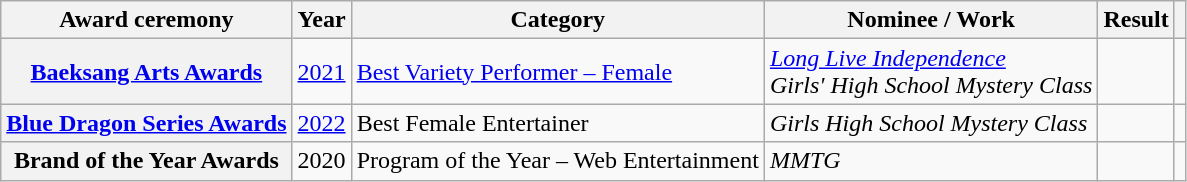<table class="wikitable plainrowheaders sortable">
<tr>
<th scope="col">Award ceremony</th>
<th scope="col">Year</th>
<th scope="col">Category</th>
<th scope="col">Nominee / Work</th>
<th scope="col">Result</th>
<th scope="col" class="unsortable"></th>
</tr>
<tr>
<th scope="row"><a href='#'>Baeksang Arts Awards</a></th>
<td style="text-align:center"><a href='#'>2021</a></td>
<td><a href='#'>Best Variety Performer – Female</a></td>
<td><em><a href='#'>Long Live Independence</a></em><br><em> Girls' High School Mystery Class</em></td>
<td></td>
<td style="text-align:center"></td>
</tr>
<tr>
<th scope="row"><a href='#'>Blue Dragon Series Awards</a></th>
<td style="text-align:center"><a href='#'>2022</a></td>
<td>Best Female Entertainer</td>
<td><em>Girls High School Mystery Class</em></td>
<td></td>
<td style="text-align:center"></td>
</tr>
<tr>
<th scope="row">Brand of the Year Awards</th>
<td style="text-align:center">2020</td>
<td>Program of the Year – Web Entertainment</td>
<td><em>MMTG</em></td>
<td></td>
<td style="text-align:center"></td>
</tr>
</table>
